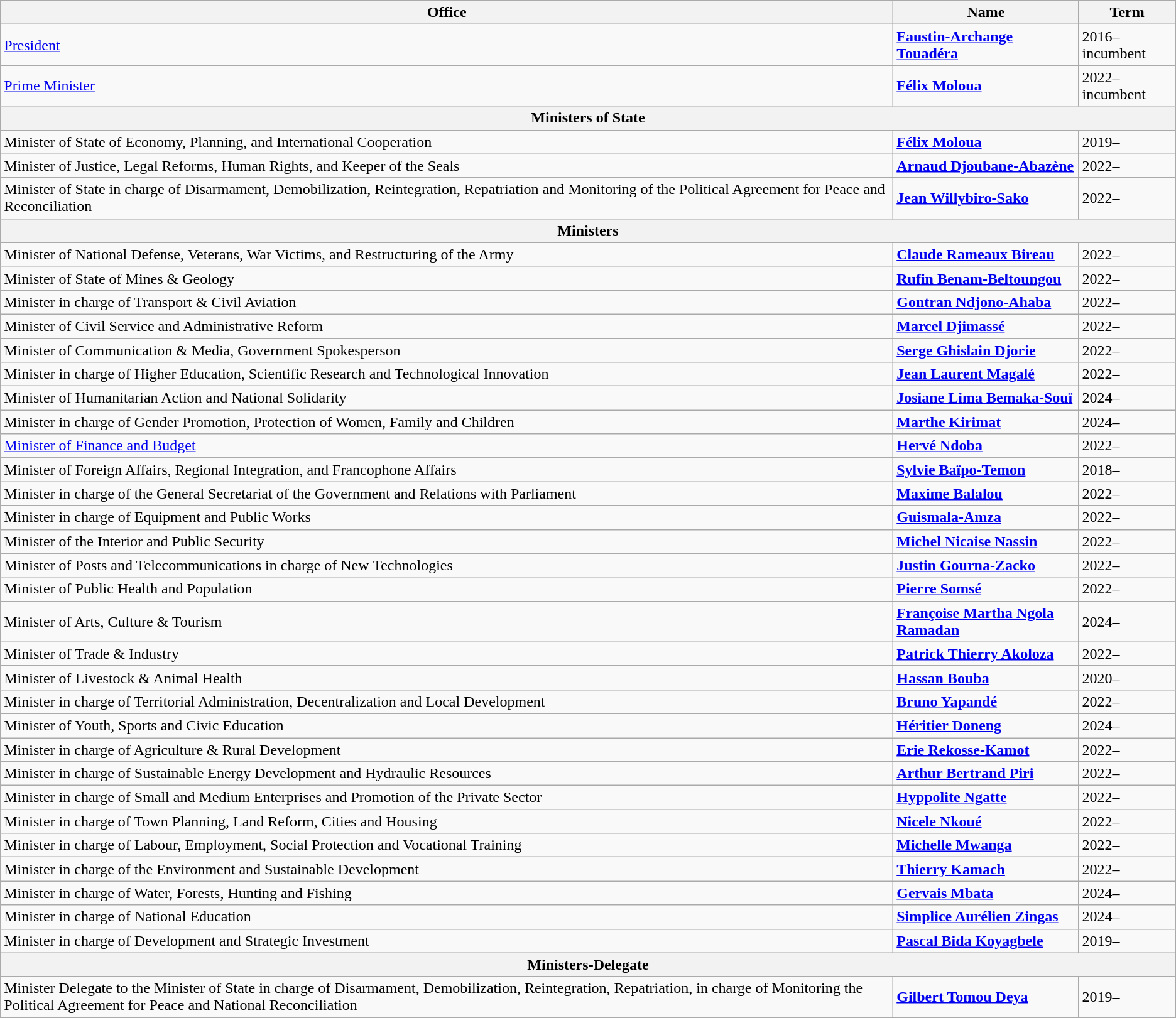<table class="wikitable">
<tr>
<th>Office</th>
<th>Name</th>
<th>Term</th>
</tr>
<tr>
<td><a href='#'>President</a></td>
<td><strong><a href='#'>Faustin-Archange Touadéra</a></strong></td>
<td>2016–incumbent</td>
</tr>
<tr>
<td><a href='#'>Prime Minister</a></td>
<td><strong><a href='#'>Félix Moloua</a></strong></td>
<td>2022–incumbent</td>
</tr>
<tr>
<th colspan=3>Ministers of State</th>
</tr>
<tr>
<td>Minister of State of Economy, Planning, and International Cooperation</td>
<td><strong><a href='#'>Félix Moloua</a></strong></td>
<td>2019–</td>
</tr>
<tr>
<td>Minister of Justice, Legal Reforms, Human Rights, and Keeper of the Seals</td>
<td><strong><a href='#'>Arnaud Djoubane-Abazène</a></strong></td>
<td>2022–</td>
</tr>
<tr>
<td>Minister of State in charge of Disarmament, Demobilization, Reintegration, Repatriation and Monitoring of the Political Agreement for Peace and Reconciliation</td>
<td><strong><a href='#'>Jean Willybiro-Sako</a></strong></td>
<td>2022–</td>
</tr>
<tr>
<th colspan=3>Ministers</th>
</tr>
<tr>
<td>Minister of National Defense, Veterans, War Victims, and Restructuring of the Army</td>
<td><strong><a href='#'>Claude Rameaux Bireau</a></strong></td>
<td>2022–</td>
</tr>
<tr>
<td>Minister of State of Mines & Geology</td>
<td><strong><a href='#'>Rufin Benam-Beltoungou</a></strong></td>
<td>2022–</td>
</tr>
<tr>
<td>Minister in charge of Transport & Civil Aviation</td>
<td><strong><a href='#'>Gontran Ndjono-Ahaba</a></strong></td>
<td>2022–</td>
</tr>
<tr>
<td>Minister of Civil Service and Administrative Reform</td>
<td><strong><a href='#'>Marcel Djimassé</a></strong></td>
<td>2022–</td>
</tr>
<tr>
<td>Minister of Communication & Media, Government Spokesperson</td>
<td><strong><a href='#'>Serge Ghislain Djorie</a></strong></td>
<td>2022–</td>
</tr>
<tr>
<td>Minister in charge of Higher Education, Scientific Research and Technological Innovation</td>
<td><strong><a href='#'>Jean Laurent Magalé</a></strong></td>
<td>2022–</td>
</tr>
<tr>
<td>Minister of Humanitarian Action and National Solidarity</td>
<td><strong><a href='#'>Josiane Lima Bemaka-Souï</a></strong></td>
<td>2024–</td>
</tr>
<tr>
<td>Minister in charge of Gender Promotion, Protection of Women, Family and Children</td>
<td><strong><a href='#'>Marthe Kirimat</a></strong></td>
<td>2024–</td>
</tr>
<tr>
<td><a href='#'>Minister of Finance and Budget</a></td>
<td><strong><a href='#'>Hervé Ndoba</a></strong></td>
<td>2022–</td>
</tr>
<tr>
<td>Minister of Foreign Affairs, Regional Integration, and Francophone Affairs</td>
<td><strong><a href='#'>Sylvie Baïpo-Temon</a></strong></td>
<td>2018–</td>
</tr>
<tr>
<td>Minister in charge of the General Secretariat of the Government and Relations with Parliament</td>
<td><strong><a href='#'>Maxime Balalou</a></strong></td>
<td>2022–</td>
</tr>
<tr>
<td>Minister in charge of Equipment and Public Works</td>
<td><strong><a href='#'>Guismala-Amza</a></strong></td>
<td>2022–</td>
</tr>
<tr>
<td>Minister of the Interior and Public Security</td>
<td><strong><a href='#'>Michel Nicaise Nassin</a></strong></td>
<td>2022–</td>
</tr>
<tr>
<td>Minister of Posts and Telecommunications in charge of New Technologies</td>
<td><strong><a href='#'>Justin Gourna-Zacko</a></strong></td>
<td>2022–</td>
</tr>
<tr>
<td>Minister of Public Health and Population</td>
<td><strong><a href='#'>Pierre Somsé</a></strong></td>
<td>2022–</td>
</tr>
<tr>
<td>Minister of Arts, Culture & Tourism</td>
<td><strong><a href='#'>Françoise Martha Ngola Ramadan</a></strong></td>
<td>2024–</td>
</tr>
<tr>
<td>Minister of Trade & Industry</td>
<td><strong><a href='#'>Patrick Thierry Akoloza</a></strong></td>
<td>2022–</td>
</tr>
<tr>
<td>Minister of Livestock & Animal Health</td>
<td><strong><a href='#'>Hassan Bouba</a></strong></td>
<td>2020–</td>
</tr>
<tr>
<td>Minister in charge of Territorial Administration, Decentralization and Local Development</td>
<td><strong><a href='#'>Bruno Yapandé</a></strong></td>
<td>2022–</td>
</tr>
<tr>
<td>Minister of Youth, Sports and Civic Education</td>
<td><strong><a href='#'>Héritier Doneng</a></strong></td>
<td>2024–</td>
</tr>
<tr>
<td>Minister in charge of Agriculture & Rural Development</td>
<td><strong><a href='#'>Erie Rekosse-Kamot</a></strong></td>
<td>2022–</td>
</tr>
<tr>
<td>Minister in charge of Sustainable Energy Development and Hydraulic Resources</td>
<td><strong><a href='#'>Arthur Bertrand Piri</a></strong></td>
<td>2022–</td>
</tr>
<tr>
<td>Minister in charge of Small and Medium Enterprises and Promotion of the Private Sector</td>
<td><strong><a href='#'>Hyppolite Ngatte</a></strong></td>
<td>2022–</td>
</tr>
<tr>
<td>Minister in charge of Town Planning, Land Reform, Cities and Housing</td>
<td><strong><a href='#'>Nicele Nkoué</a></strong></td>
<td>2022–</td>
</tr>
<tr>
<td>Minister in charge of Labour, Employment, Social Protection and Vocational Training</td>
<td><strong><a href='#'>Michelle Mwanga</a></strong></td>
<td>2022–</td>
</tr>
<tr>
<td>Minister in charge of the Environment and Sustainable Development</td>
<td><strong><a href='#'>Thierry Kamach</a></strong></td>
<td>2022–</td>
</tr>
<tr>
<td>Minister in charge of Water, Forests, Hunting and Fishing</td>
<td><strong><a href='#'>Gervais Mbata</a></strong></td>
<td>2024–</td>
</tr>
<tr>
<td>Minister in charge of National Education</td>
<td><strong><a href='#'>Simplice Aurélien Zingas</a></strong></td>
<td>2024–</td>
</tr>
<tr>
<td>Minister in charge of Development and Strategic Investment</td>
<td><strong><a href='#'>Pascal Bida Koyagbele</a></strong></td>
<td>2019–</td>
</tr>
<tr>
<th colspan=3>Ministers-Delegate</th>
</tr>
<tr>
<td>Minister Delegate to the Minister of State in charge of Disarmament, Demobilization, Reintegration, Repatriation, in charge of Monitoring the Political Agreement for Peace and National Reconciliation</td>
<td><strong><a href='#'>Gilbert Tomou Deya</a></strong></td>
<td>2019–</td>
</tr>
<tr>
</tr>
</table>
